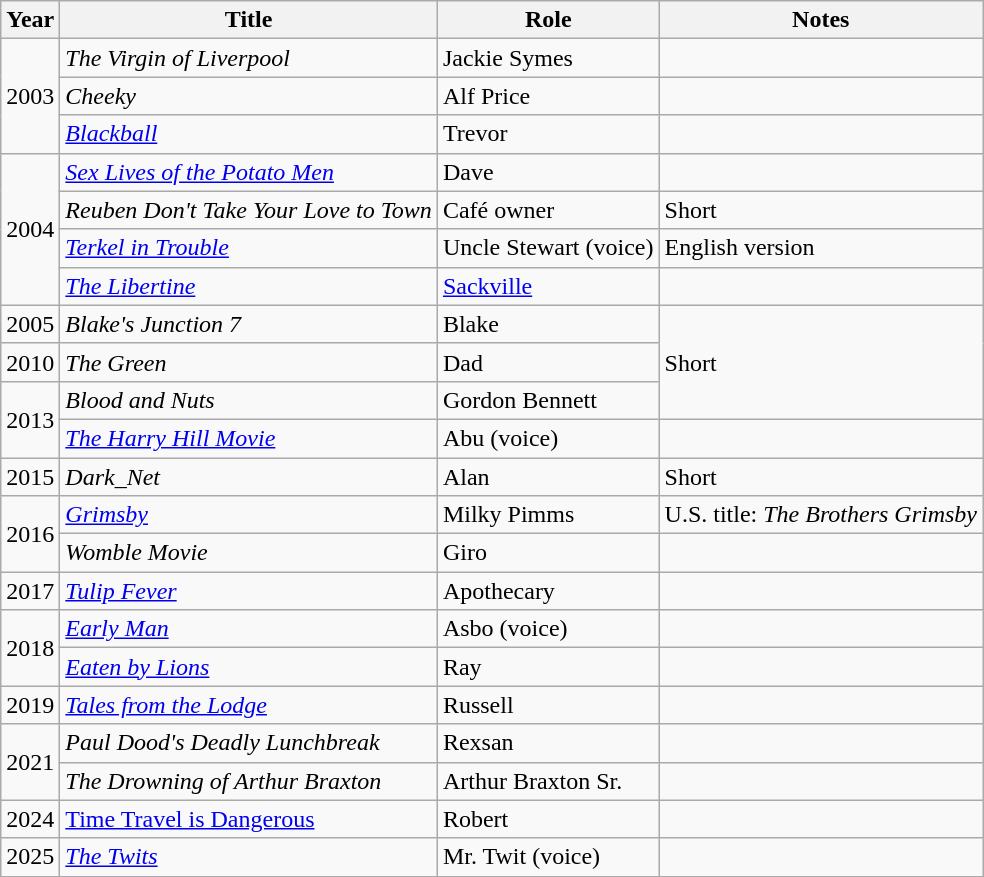<table class="wikitable sortable">
<tr>
<th>Year</th>
<th>Title</th>
<th>Role</th>
<th class="unsortable">Notes</th>
</tr>
<tr>
<td rowspan="3">2003</td>
<td><em>The Virgin of Liverpool</em></td>
<td>Jackie Symes</td>
<td></td>
</tr>
<tr>
<td><em>Cheeky</em></td>
<td>Alf Price</td>
<td></td>
</tr>
<tr>
<td><em><a href='#'>Blackball</a></em></td>
<td>Trevor</td>
<td></td>
</tr>
<tr>
<td rowspan="4">2004</td>
<td><em><a href='#'>Sex Lives of the Potato Men</a></em></td>
<td>Dave</td>
<td></td>
</tr>
<tr>
<td><em>Reuben Don't Take Your Love to Town</em></td>
<td>Café owner</td>
<td>Short</td>
</tr>
<tr>
<td><em><a href='#'>Terkel in Trouble</a></em></td>
<td>Uncle Stewart (voice)</td>
<td>English version</td>
</tr>
<tr>
<td><em><a href='#'>The Libertine</a></em></td>
<td><a href='#'>Sackville</a></td>
<td></td>
</tr>
<tr>
<td>2005</td>
<td><em>Blake's Junction 7</em></td>
<td>Blake</td>
<td rowspan="3">Short</td>
</tr>
<tr>
<td>2010</td>
<td><em>The Green</em></td>
<td>Dad</td>
</tr>
<tr>
<td rowspan="2">2013</td>
<td><em>Blood and Nuts</em></td>
<td>Gordon Bennett</td>
</tr>
<tr>
<td><em><a href='#'>The Harry Hill Movie</a></em></td>
<td>Abu (voice)</td>
<td></td>
</tr>
<tr>
<td>2015</td>
<td><em>Dark_Net</em></td>
<td>Alan</td>
<td>Short</td>
</tr>
<tr>
<td rowspan="2">2016</td>
<td><em><a href='#'>Grimsby</a></em></td>
<td>Milky Pimms</td>
<td>U.S. title: <em>The Brothers Grimsby</em></td>
</tr>
<tr>
<td><em>Womble Movie</em></td>
<td>Giro</td>
<td></td>
</tr>
<tr>
<td>2017</td>
<td><em><a href='#'>Tulip Fever</a></em></td>
<td>Apothecary</td>
<td></td>
</tr>
<tr>
<td rowspan="2">2018</td>
<td><em><a href='#'>Early Man</a></em></td>
<td>Asbo (voice)</td>
<td></td>
</tr>
<tr>
<td><em><a href='#'>Eaten by Lions</a></em></td>
<td>Ray</td>
<td></td>
</tr>
<tr>
<td>2019</td>
<td><em><a href='#'>Tales from the Lodge</a></em></td>
<td>Russell</td>
<td></td>
</tr>
<tr>
<td rowspan="2">2021</td>
<td><em>Paul Dood's Deadly Lunchbreak</em></td>
<td>Rexsan</td>
<td></td>
</tr>
<tr>
<td><em>The Drowning of Arthur Braxton</em></td>
<td>Arthur Braxton Sr.</td>
<td></td>
</tr>
<tr>
<td>2024</td>
<td><a href='#'>Time Travel is Dangerous</a></td>
<td>Robert</td>
<td></td>
</tr>
<tr>
<td>2025</td>
<td><em><a href='#'>The Twits</a></em></td>
<td>Mr. Twit (voice)</td>
<td></td>
</tr>
</table>
